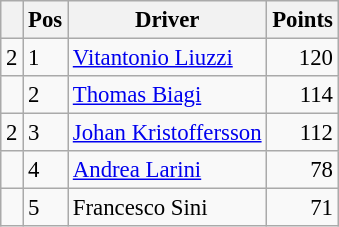<table class="wikitable" style="font-size: 95%;">
<tr>
<th></th>
<th>Pos</th>
<th>Driver</th>
<th>Points</th>
</tr>
<tr>
<td align="left"> 2</td>
<td>1</td>
<td> <a href='#'>Vitantonio Liuzzi</a></td>
<td align="right">120</td>
</tr>
<tr>
<td align="left"></td>
<td>2</td>
<td> <a href='#'>Thomas Biagi</a></td>
<td align="right">114</td>
</tr>
<tr>
<td align="left"> 2</td>
<td>3</td>
<td> <a href='#'>Johan Kristoffersson</a></td>
<td align="right">112</td>
</tr>
<tr>
<td align="left"></td>
<td>4</td>
<td> <a href='#'>Andrea Larini</a></td>
<td align="right">78</td>
</tr>
<tr>
<td align="left"></td>
<td>5</td>
<td> Francesco Sini</td>
<td align="right">71</td>
</tr>
</table>
